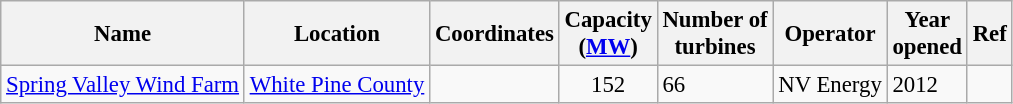<table class="wikitable" style="font-size:95%;">
<tr>
<th>Name</th>
<th>Location</th>
<th>Coordinates</th>
<th>Capacity<br>(<a href='#'>MW</a>)</th>
<th>Number of<br>turbines</th>
<th>Operator</th>
<th>Year<br>opened</th>
<th>Ref</th>
</tr>
<tr>
<td><a href='#'>Spring Valley Wind Farm</a></td>
<td><a href='#'>White Pine County</a></td>
<td></td>
<td align=center>152</td>
<td>66</td>
<td>NV Energy</td>
<td>2012</td>
<td></td>
</tr>
</table>
